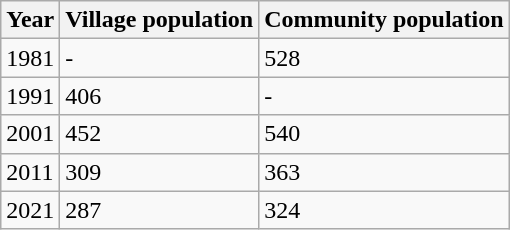<table class="wikitable">
<tr>
<th>Year</th>
<th>Village population</th>
<th>Community population</th>
</tr>
<tr>
<td>1981</td>
<td>-</td>
<td>528</td>
</tr>
<tr>
<td>1991</td>
<td>406</td>
<td>-</td>
</tr>
<tr>
<td>2001</td>
<td>452</td>
<td>540</td>
</tr>
<tr>
<td>2011</td>
<td>309</td>
<td>363</td>
</tr>
<tr>
<td>2021</td>
<td>287</td>
<td>324</td>
</tr>
</table>
